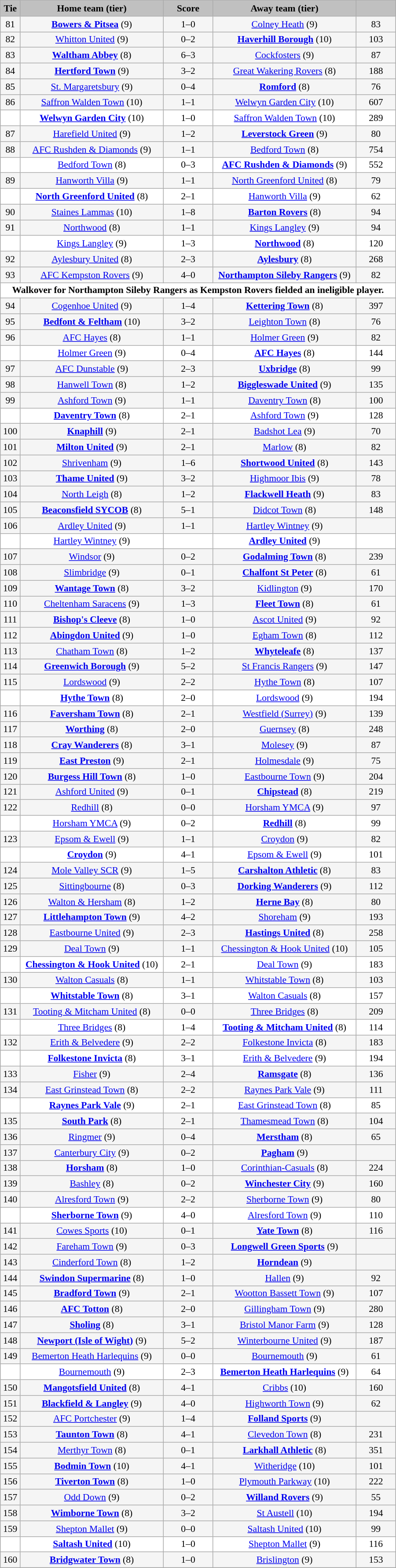<table class="wikitable" style="width: 600px; background:WhiteSmoke; text-align:center; font-size:90%">
<tr>
<td scope="col" style="width:  5.00%; background:silver;"><strong>Tie</strong></td>
<td scope="col" style="width: 36.25%; background:silver;"><strong>Home team (tier)</strong></td>
<td scope="col" style="width: 12.50%; background:silver;"><strong>Score</strong></td>
<td scope="col" style="width: 36.25%; background:silver;"><strong>Away team (tier)</strong></td>
<td scope="col" style="width: 10.00%; background:silver;"><strong></strong></td>
</tr>
<tr>
<td>81</td>
<td><strong><a href='#'>Bowers & Pitsea</a></strong> (9)</td>
<td>1–0</td>
<td><a href='#'>Colney Heath</a> (9)</td>
<td>83</td>
</tr>
<tr>
<td>82</td>
<td><a href='#'>Whitton United</a> (9)</td>
<td>0–2</td>
<td><strong><a href='#'>Haverhill Borough</a></strong> (10)</td>
<td>103</td>
</tr>
<tr>
<td>83</td>
<td><strong><a href='#'>Waltham Abbey</a></strong> (8)</td>
<td>6–3</td>
<td><a href='#'>Cockfosters</a> (9)</td>
<td>87</td>
</tr>
<tr>
<td>84</td>
<td><strong><a href='#'>Hertford Town</a></strong> (9)</td>
<td>3–2</td>
<td><a href='#'>Great Wakering Rovers</a> (8)</td>
<td>188</td>
</tr>
<tr>
<td>85</td>
<td><a href='#'>St. Margaretsbury</a> (9)</td>
<td>0–4</td>
<td><strong><a href='#'>Romford</a></strong> (8)</td>
<td>76</td>
</tr>
<tr>
<td>86</td>
<td><a href='#'>Saffron Walden Town</a> (10)</td>
<td>1–1</td>
<td><a href='#'>Welwyn Garden City</a> (10)</td>
<td>607</td>
</tr>
<tr style="background:white;">
<td><em></em></td>
<td><strong><a href='#'>Welwyn Garden City</a></strong> (10)</td>
<td>1–0 </td>
<td><a href='#'>Saffron Walden Town</a> (10)</td>
<td>289</td>
</tr>
<tr>
<td>87</td>
<td><a href='#'>Harefield United</a> (9)</td>
<td>1–2</td>
<td><strong><a href='#'>Leverstock Green</a></strong> (9)</td>
<td>80</td>
</tr>
<tr>
<td>88</td>
<td><a href='#'>AFC Rushden & Diamonds</a> (9)</td>
<td>1–1</td>
<td><a href='#'>Bedford Town</a> (8)</td>
<td>754</td>
</tr>
<tr style="background:white;">
<td><em></em></td>
<td><a href='#'>Bedford Town</a> (8)</td>
<td>0–3</td>
<td><strong><a href='#'>AFC Rushden & Diamonds</a></strong> (9)</td>
<td>552</td>
</tr>
<tr>
<td>89</td>
<td><a href='#'>Hanworth Villa</a> (9)</td>
<td>1–1</td>
<td><a href='#'>North Greenford United</a> (8)</td>
<td>79</td>
</tr>
<tr style="background:white;">
<td><em></em></td>
<td><strong><a href='#'>North Greenford United</a></strong> (8)</td>
<td>2–1</td>
<td><a href='#'>Hanworth Villa</a> (9)</td>
<td>62</td>
</tr>
<tr>
<td>90</td>
<td><a href='#'>Staines Lammas</a> (10)</td>
<td>1–8</td>
<td><strong><a href='#'>Barton Rovers</a></strong> (8)</td>
<td>94</td>
</tr>
<tr>
<td>91</td>
<td><a href='#'>Northwood</a> (8)</td>
<td>1–1</td>
<td><a href='#'>Kings Langley</a> (9)</td>
<td>94</td>
</tr>
<tr style="background:white;">
<td><em></em></td>
<td><a href='#'>Kings Langley</a> (9)</td>
<td>1–3 </td>
<td><strong><a href='#'>Northwood</a></strong> (8)</td>
<td>120</td>
</tr>
<tr>
<td>92</td>
<td><a href='#'>Aylesbury United</a> (8)</td>
<td>2–3</td>
<td><strong><a href='#'>Aylesbury</a></strong> (8)</td>
<td>268</td>
</tr>
<tr>
<td>93</td>
<td><a href='#'>AFC Kempston Rovers</a> (9)</td>
<td>4–0</td>
<td><strong><a href='#'>Northampton Sileby Rangers</a></strong> (9)</td>
<td>82</td>
</tr>
<tr>
<th colspan="5" style="background:white;">Walkover for Northampton Sileby Rangers as Kempston Rovers fielded an ineligible player.</th>
</tr>
<tr>
<td>94</td>
<td><a href='#'>Cogenhoe United</a> (9)</td>
<td>1–4</td>
<td><strong><a href='#'>Kettering Town</a></strong> (8)</td>
<td>397</td>
</tr>
<tr>
<td>95</td>
<td><strong><a href='#'>Bedfont & Feltham</a></strong> (10)</td>
<td>3–2</td>
<td><a href='#'>Leighton Town</a> (8)</td>
<td>76</td>
</tr>
<tr>
<td>96</td>
<td><a href='#'>AFC Hayes</a> (8)</td>
<td>1–1</td>
<td><a href='#'>Holmer Green</a> (9)</td>
<td>82</td>
</tr>
<tr style="background:white;">
<td><em></em></td>
<td><a href='#'>Holmer Green</a> (9)</td>
<td>0–4</td>
<td><strong><a href='#'>AFC Hayes</a></strong> (8)</td>
<td>144</td>
</tr>
<tr>
<td>97</td>
<td><a href='#'>AFC Dunstable</a> (9)</td>
<td>2–3</td>
<td><strong><a href='#'>Uxbridge</a></strong> (8)</td>
<td>99</td>
</tr>
<tr>
<td>98</td>
<td><a href='#'>Hanwell Town</a> (8)</td>
<td>1–2</td>
<td><strong><a href='#'>Biggleswade United</a></strong> (9)</td>
<td>135</td>
</tr>
<tr>
<td>99</td>
<td><a href='#'>Ashford Town</a> (9)</td>
<td>1–1</td>
<td><a href='#'>Daventry Town</a> (8)</td>
<td>100</td>
</tr>
<tr style="background:white;">
<td><em></em></td>
<td><strong><a href='#'>Daventry Town</a></strong> (8)</td>
<td>2–1</td>
<td><a href='#'>Ashford Town</a> (9)</td>
<td>128</td>
</tr>
<tr>
<td>100</td>
<td><strong><a href='#'>Knaphill</a></strong> (9)</td>
<td>2–1</td>
<td><a href='#'>Badshot Lea</a> (9)</td>
<td>70</td>
</tr>
<tr>
<td>101</td>
<td><strong><a href='#'>Milton United</a></strong> (9)</td>
<td>2–1</td>
<td><a href='#'>Marlow</a> (8)</td>
<td>82</td>
</tr>
<tr>
<td>102</td>
<td><a href='#'>Shrivenham</a> (9)</td>
<td>1–6</td>
<td><strong><a href='#'>Shortwood United</a></strong> (8)</td>
<td>143</td>
</tr>
<tr>
<td>103</td>
<td><strong><a href='#'>Thame United</a></strong> (9)</td>
<td>3–2</td>
<td><a href='#'>Highmoor Ibis</a> (9)</td>
<td>78</td>
</tr>
<tr>
<td>104</td>
<td><a href='#'>North Leigh</a> (8)</td>
<td>1–2</td>
<td><strong><a href='#'>Flackwell Heath</a></strong> (9)</td>
<td>83</td>
</tr>
<tr>
<td>105</td>
<td><strong><a href='#'>Beaconsfield SYCOB</a></strong> (8)</td>
<td>5–1</td>
<td><a href='#'>Didcot Town</a> (8)</td>
<td>148</td>
</tr>
<tr>
<td>106</td>
<td><a href='#'>Ardley United</a> (9)</td>
<td>1–1</td>
<td><a href='#'>Hartley Wintney</a> (9)</td>
<td></td>
</tr>
<tr style="background:white;">
<td><em></em></td>
<td><a href='#'>Hartley Wintney</a> (9)</td>
<td></td>
<td><strong><a href='#'>Ardley United</a></strong> (9)</td>
<td></td>
</tr>
<tr>
<td>107</td>
<td><a href='#'>Windsor</a> (9)</td>
<td>0–2</td>
<td><strong><a href='#'>Godalming Town</a></strong> (8)</td>
<td>239</td>
</tr>
<tr>
<td>108</td>
<td><a href='#'>Slimbridge</a> (9)</td>
<td>0–1</td>
<td><strong><a href='#'>Chalfont St Peter</a></strong> (8)</td>
<td>61</td>
</tr>
<tr>
<td>109</td>
<td><strong><a href='#'>Wantage Town</a></strong> (8)</td>
<td>3–2</td>
<td><a href='#'>Kidlington</a> (9)</td>
<td>170</td>
</tr>
<tr>
<td>110</td>
<td><a href='#'>Cheltenham Saracens</a> (9)</td>
<td>1–3</td>
<td><strong><a href='#'>Fleet Town</a></strong> (8)</td>
<td>61</td>
</tr>
<tr>
<td>111</td>
<td><strong><a href='#'>Bishop's Cleeve</a></strong> (8)</td>
<td>1–0</td>
<td><a href='#'>Ascot United</a> (9)</td>
<td>92</td>
</tr>
<tr>
<td>112</td>
<td><strong><a href='#'>Abingdon United</a></strong> (9)</td>
<td>1–0</td>
<td><a href='#'>Egham Town</a> (8)</td>
<td>112</td>
</tr>
<tr>
<td>113</td>
<td><a href='#'>Chatham Town</a> (8)</td>
<td>1–2</td>
<td><strong><a href='#'>Whyteleafe</a></strong> (8)</td>
<td>137</td>
</tr>
<tr>
<td>114</td>
<td><strong><a href='#'>Greenwich Borough</a></strong> (9)</td>
<td>5–2</td>
<td><a href='#'>St Francis Rangers</a> (9)</td>
<td>147</td>
</tr>
<tr>
<td>115</td>
<td><a href='#'>Lordswood</a> (9)</td>
<td>2–2</td>
<td><a href='#'>Hythe Town</a> (8)</td>
<td>107</td>
</tr>
<tr style="background:white;">
<td><em></em></td>
<td><strong><a href='#'>Hythe Town</a></strong> (8)</td>
<td>2–0</td>
<td><a href='#'>Lordswood</a> (9)</td>
<td>194</td>
</tr>
<tr>
<td>116</td>
<td><strong><a href='#'>Faversham Town</a></strong> (8)</td>
<td>2–1</td>
<td><a href='#'>Westfield (Surrey)</a> (9)</td>
<td>139</td>
</tr>
<tr>
<td>117</td>
<td><strong><a href='#'>Worthing</a></strong> (8)</td>
<td>2–0</td>
<td><a href='#'>Guernsey</a> (8)</td>
<td>248</td>
</tr>
<tr>
<td>118</td>
<td><strong><a href='#'>Cray Wanderers</a></strong> (8)</td>
<td>3–1</td>
<td><a href='#'>Molesey</a> (9)</td>
<td>87</td>
</tr>
<tr>
<td>119</td>
<td><strong><a href='#'>East Preston</a></strong> (9)</td>
<td>2–1</td>
<td><a href='#'>Holmesdale</a> (9)</td>
<td>75</td>
</tr>
<tr>
<td>120</td>
<td><strong><a href='#'>Burgess Hill Town</a></strong> (8)</td>
<td>1–0</td>
<td><a href='#'>Eastbourne Town</a> (9)</td>
<td>204</td>
</tr>
<tr>
<td>121</td>
<td><a href='#'>Ashford United</a> (9)</td>
<td>0–1</td>
<td><strong><a href='#'>Chipstead</a></strong> (8)</td>
<td>219</td>
</tr>
<tr>
<td>122</td>
<td><a href='#'>Redhill</a> (8)</td>
<td>0–0</td>
<td><a href='#'>Horsham YMCA</a> (9)</td>
<td>97</td>
</tr>
<tr style="background:white;">
<td><em></em></td>
<td><a href='#'>Horsham YMCA</a> (9)</td>
<td>0–2</td>
<td><strong><a href='#'>Redhill</a></strong> (8)</td>
<td>99</td>
</tr>
<tr>
<td>123</td>
<td><a href='#'>Epsom & Ewell</a> (9)</td>
<td>1–1</td>
<td><a href='#'>Croydon</a> (9)</td>
<td>82</td>
</tr>
<tr style="background:white;">
<td><em></em></td>
<td><strong><a href='#'>Croydon</a></strong> (9)</td>
<td>4–1</td>
<td><a href='#'>Epsom & Ewell</a> (9)</td>
<td>101</td>
</tr>
<tr>
<td>124</td>
<td><a href='#'>Mole Valley SCR</a> (9)</td>
<td>1–5</td>
<td><strong><a href='#'>Carshalton Athletic</a></strong> (8)</td>
<td>83</td>
</tr>
<tr>
<td>125</td>
<td><a href='#'>Sittingbourne</a> (8)</td>
<td>0–3</td>
<td><strong><a href='#'>Dorking Wanderers</a></strong> (9)</td>
<td>112</td>
</tr>
<tr>
<td>126</td>
<td><a href='#'>Walton & Hersham</a> (8)</td>
<td>1–2</td>
<td><strong><a href='#'>Herne Bay</a></strong> (8)</td>
<td>80</td>
</tr>
<tr>
<td>127</td>
<td><strong><a href='#'>Littlehampton Town</a></strong> (9)</td>
<td>4–2</td>
<td><a href='#'>Shoreham</a> (9)</td>
<td>193</td>
</tr>
<tr>
<td>128</td>
<td><a href='#'>Eastbourne United</a> (9)</td>
<td>2–3</td>
<td><strong><a href='#'>Hastings United</a></strong> (8)</td>
<td>258</td>
</tr>
<tr>
<td>129</td>
<td><a href='#'>Deal Town</a> (9)</td>
<td>1–1</td>
<td><a href='#'>Chessington & Hook United</a> (10)</td>
<td>105</td>
</tr>
<tr style="background:white;">
<td><em></em></td>
<td><strong><a href='#'>Chessington & Hook United</a></strong> (10)</td>
<td>2–1</td>
<td><a href='#'>Deal Town</a> (9)</td>
<td>183</td>
</tr>
<tr>
<td>130</td>
<td><a href='#'>Walton Casuals</a> (8)</td>
<td>1–1</td>
<td><a href='#'>Whitstable Town</a> (8)</td>
<td>103</td>
</tr>
<tr style="background:white;">
<td><em></em></td>
<td><strong><a href='#'>Whitstable Town</a></strong> (8)</td>
<td>3–1</td>
<td><a href='#'>Walton Casuals</a> (8)</td>
<td>157</td>
</tr>
<tr>
<td>131</td>
<td><a href='#'>Tooting & Mitcham United</a> (8)</td>
<td>0–0</td>
<td><a href='#'>Three Bridges</a> (8)</td>
<td>209</td>
</tr>
<tr style="background:white;">
<td><em></em></td>
<td><a href='#'>Three Bridges</a> (8)</td>
<td>1–4</td>
<td><strong><a href='#'>Tooting & Mitcham United</a></strong> (8)</td>
<td>114</td>
</tr>
<tr>
<td>132</td>
<td><a href='#'>Erith & Belvedere</a> (9)</td>
<td>2–2</td>
<td><a href='#'>Folkestone Invicta</a> (8)</td>
<td>183</td>
</tr>
<tr style="background:white;">
<td><em></em></td>
<td><strong><a href='#'>Folkestone Invicta</a></strong> (8)</td>
<td>3–1 </td>
<td><a href='#'>Erith & Belvedere</a> (9)</td>
<td>194</td>
</tr>
<tr>
<td>133</td>
<td><a href='#'>Fisher</a> (9)</td>
<td>2–4</td>
<td><strong><a href='#'>Ramsgate</a></strong> (8)</td>
<td>136</td>
</tr>
<tr>
<td>134</td>
<td><a href='#'>East Grinstead Town</a> (8)</td>
<td>2–2</td>
<td><a href='#'>Raynes Park Vale</a> (9)</td>
<td>111</td>
</tr>
<tr style="background:white;">
<td><em></em></td>
<td><strong><a href='#'>Raynes Park Vale</a></strong> (9)</td>
<td>2–1 </td>
<td><a href='#'>East Grinstead Town</a> (8)</td>
<td>85</td>
</tr>
<tr>
<td>135</td>
<td><strong><a href='#'>South Park</a></strong> (8)</td>
<td>2–1</td>
<td><a href='#'>Thamesmead Town</a> (8)</td>
<td>104</td>
</tr>
<tr>
<td>136</td>
<td><a href='#'>Ringmer</a> (9)</td>
<td>0–4</td>
<td><strong><a href='#'>Merstham</a></strong> (8)</td>
<td>65</td>
</tr>
<tr>
<td>137</td>
<td><a href='#'>Canterbury City</a> (9)</td>
<td>0–2</td>
<td><strong><a href='#'>Pagham</a></strong> (9)</td>
<td></td>
</tr>
<tr>
<td>138</td>
<td><strong><a href='#'>Horsham</a></strong> (8)</td>
<td>1–0</td>
<td><a href='#'>Corinthian-Casuals</a> (8)</td>
<td>224</td>
</tr>
<tr>
<td>139</td>
<td><a href='#'>Bashley</a> (8)</td>
<td>0–2</td>
<td><strong><a href='#'>Winchester City</a></strong> (9)</td>
<td>160</td>
</tr>
<tr>
<td>140</td>
<td><a href='#'>Alresford Town</a> (9)</td>
<td>2–2</td>
<td><a href='#'>Sherborne Town</a> (9)</td>
<td>80</td>
</tr>
<tr style="background:white;">
<td><em></em></td>
<td><strong><a href='#'>Sherborne Town</a></strong> (9)</td>
<td>4–0</td>
<td><a href='#'>Alresford Town</a> (9)</td>
<td>110</td>
</tr>
<tr>
<td>141</td>
<td><a href='#'>Cowes Sports</a> (10)</td>
<td>0–1</td>
<td><strong><a href='#'>Yate Town</a></strong> (8)</td>
<td>116</td>
</tr>
<tr>
<td>142</td>
<td><a href='#'>Fareham Town</a> (9)</td>
<td>0–3</td>
<td><strong><a href='#'>Longwell Green Sports</a></strong> (9)</td>
<td></td>
</tr>
<tr>
<td>143</td>
<td><a href='#'>Cinderford Town</a> (8)</td>
<td>1–2</td>
<td><strong><a href='#'>Horndean</a></strong> (9)</td>
<td></td>
</tr>
<tr>
<td>144</td>
<td><strong><a href='#'>Swindon Supermarine</a></strong> (8)</td>
<td>1–0</td>
<td><a href='#'>Hallen</a> (9)</td>
<td>92</td>
</tr>
<tr>
<td>145</td>
<td><strong><a href='#'>Bradford Town</a></strong> (9)</td>
<td>2–1</td>
<td><a href='#'>Wootton Bassett Town</a> (9)</td>
<td>107</td>
</tr>
<tr>
<td>146</td>
<td><strong><a href='#'>AFC Totton</a></strong> (8)</td>
<td>2–0</td>
<td><a href='#'>Gillingham Town</a> (9)</td>
<td>280</td>
</tr>
<tr>
<td>147</td>
<td><strong><a href='#'>Sholing</a></strong> (8)</td>
<td>3–1</td>
<td><a href='#'>Bristol Manor Farm</a> (9)</td>
<td>128</td>
</tr>
<tr>
<td>148</td>
<td><strong><a href='#'>Newport (Isle of Wight)</a></strong> (9)</td>
<td>5–2</td>
<td><a href='#'>Winterbourne United</a> (9)</td>
<td>187</td>
</tr>
<tr>
<td>149</td>
<td><a href='#'>Bemerton Heath Harlequins</a> (9)</td>
<td>0–0</td>
<td><a href='#'>Bournemouth</a> (9)</td>
<td>61</td>
</tr>
<tr style="background:white;">
<td><em></em></td>
<td><a href='#'>Bournemouth</a> (9)</td>
<td>2–3</td>
<td><strong><a href='#'>Bemerton Heath Harlequins</a></strong> (9)</td>
<td>64</td>
</tr>
<tr>
<td>150</td>
<td><strong><a href='#'>Mangotsfield United</a></strong> (8)</td>
<td>4–1</td>
<td><a href='#'>Cribbs</a> (10)</td>
<td>160</td>
</tr>
<tr>
<td>151</td>
<td><strong><a href='#'>Blackfield & Langley</a></strong> (9)</td>
<td>4–0</td>
<td><a href='#'>Highworth Town</a> (9)</td>
<td>62</td>
</tr>
<tr>
<td>152</td>
<td><a href='#'>AFC Portchester</a> (9)</td>
<td>1–4</td>
<td><strong><a href='#'>Folland Sports</a></strong> (9)</td>
<td></td>
</tr>
<tr>
<td>153</td>
<td><strong><a href='#'>Taunton Town</a></strong> (8)</td>
<td>4–1</td>
<td><a href='#'>Clevedon Town</a> (8)</td>
<td>231</td>
</tr>
<tr>
<td>154</td>
<td><a href='#'>Merthyr Town</a> (8)</td>
<td>0–1</td>
<td><strong><a href='#'>Larkhall Athletic</a></strong> (8)</td>
<td>351</td>
</tr>
<tr>
<td>155</td>
<td><strong><a href='#'>Bodmin Town</a></strong> (10)</td>
<td>4–1</td>
<td><a href='#'>Witheridge</a> (10)</td>
<td>101</td>
</tr>
<tr>
<td>156</td>
<td><strong><a href='#'>Tiverton Town</a></strong> (8)</td>
<td>1–0</td>
<td><a href='#'>Plymouth Parkway</a> (10)</td>
<td>222</td>
</tr>
<tr>
<td>157</td>
<td><a href='#'>Odd Down</a> (9)</td>
<td>0–2</td>
<td><strong><a href='#'>Willand Rovers</a></strong> (9)</td>
<td>55</td>
</tr>
<tr>
<td>158</td>
<td><strong><a href='#'>Wimborne Town</a></strong> (8)</td>
<td>3–2</td>
<td><a href='#'>St Austell</a> (10)</td>
<td>194</td>
</tr>
<tr>
<td>159</td>
<td><a href='#'>Shepton Mallet</a> (9)</td>
<td>0–0</td>
<td><a href='#'>Saltash United</a> (10)</td>
<td>99</td>
</tr>
<tr style="background:white;">
<td><em></em></td>
<td><strong><a href='#'>Saltash United</a></strong> (10)</td>
<td>1–0</td>
<td><a href='#'>Shepton Mallet</a> (9)</td>
<td>116</td>
</tr>
<tr>
<td>160</td>
<td><strong><a href='#'>Bridgwater Town</a></strong> (8)</td>
<td>1–0</td>
<td><a href='#'>Brislington</a> (9)</td>
<td>153</td>
</tr>
<tr>
</tr>
</table>
